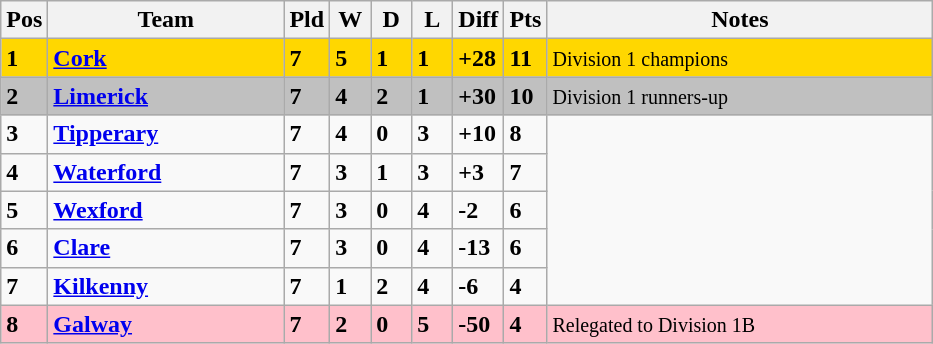<table class="wikitable" style="text-align: centre;">
<tr>
<th width=20>Pos</th>
<th width=150>Team</th>
<th width=20>Pld</th>
<th width=20>W</th>
<th width=20>D</th>
<th width=20>L</th>
<th width=20>Diff</th>
<th width=20>Pts</th>
<th width=250>Notes</th>
</tr>
<tr style="background:gold;">
<td><strong>1</strong></td>
<td align=left><strong> <a href='#'>Cork</a> </strong></td>
<td><strong>7</strong></td>
<td><strong>5</strong></td>
<td><strong>1</strong></td>
<td><strong>1</strong></td>
<td><strong>+28</strong></td>
<td><strong>11</strong></td>
<td><small> Division 1 champions</small></td>
</tr>
<tr style="background:silver;">
<td><strong>2</strong></td>
<td align=left><strong> <a href='#'>Limerick</a> </strong></td>
<td><strong>7</strong></td>
<td><strong>4</strong></td>
<td><strong>2</strong></td>
<td><strong>1</strong></td>
<td><strong>+30</strong></td>
<td><strong>10</strong></td>
<td><small> Division 1 runners-up</small></td>
</tr>
<tr style>
<td><strong>3</strong></td>
<td align=left><strong> <a href='#'>Tipperary</a> </strong></td>
<td><strong>7</strong></td>
<td><strong>4</strong></td>
<td><strong>0</strong></td>
<td><strong>3</strong></td>
<td><strong>+10</strong></td>
<td><strong>8</strong></td>
</tr>
<tr style>
<td><strong>4</strong></td>
<td align=left><strong> <a href='#'>Waterford</a> </strong></td>
<td><strong>7</strong></td>
<td><strong>3</strong></td>
<td><strong>1</strong></td>
<td><strong>3</strong></td>
<td><strong>+3</strong></td>
<td><strong>7</strong></td>
</tr>
<tr style>
<td><strong>5</strong></td>
<td align=left><strong> <a href='#'>Wexford</a> </strong></td>
<td><strong>7</strong></td>
<td><strong>3</strong></td>
<td><strong>0</strong></td>
<td><strong>4</strong></td>
<td><strong>-2</strong></td>
<td><strong>6</strong></td>
</tr>
<tr style>
<td><strong>6</strong></td>
<td align=left><strong> <a href='#'>Clare</a> </strong></td>
<td><strong>7</strong></td>
<td><strong>3</strong></td>
<td><strong>0</strong></td>
<td><strong>4</strong></td>
<td><strong>-13</strong></td>
<td><strong>6</strong></td>
</tr>
<tr style>
<td><strong>7</strong></td>
<td align=left><strong> <a href='#'>Kilkenny</a> </strong></td>
<td><strong>7</strong></td>
<td><strong>1</strong></td>
<td><strong>2</strong></td>
<td><strong>4</strong></td>
<td><strong>-6</strong></td>
<td><strong>4</strong></td>
</tr>
<tr style="background:#FFC0CB;">
<td><strong>8</strong></td>
<td align=left><strong> <a href='#'>Galway</a> </strong></td>
<td><strong>7</strong></td>
<td><strong>2</strong></td>
<td><strong>0</strong></td>
<td><strong>5</strong></td>
<td><strong>-50</strong></td>
<td><strong>4</strong></td>
<td><small> Relegated to Division 1B</small></td>
</tr>
</table>
